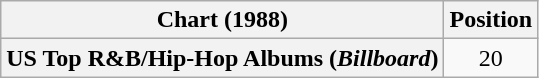<table class="wikitable plainrowheaders" style="text-align:center">
<tr>
<th scope="col">Chart (1988)</th>
<th scope="col">Position</th>
</tr>
<tr>
<th scope="row">US Top R&B/Hip-Hop Albums (<em>Billboard</em>)</th>
<td>20</td>
</tr>
</table>
